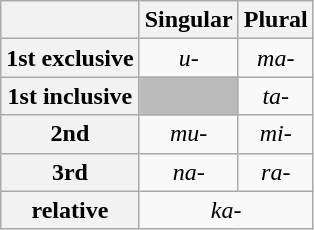<table class="wikitable" style="text-align: center">
<tr>
<th></th>
<th>Singular</th>
<th>Plural</th>
</tr>
<tr>
<th>1st exclusive</th>
<td><em>u-</em></td>
<td><em>ma-</em></td>
</tr>
<tr>
<th>1st inclusive</th>
<td style="background-color: #bbbbbb"></td>
<td><em>ta-</em></td>
</tr>
<tr>
<th>2nd</th>
<td><em>mu-</em></td>
<td><em>mi-</em></td>
</tr>
<tr>
<th>3rd</th>
<td><em>na-</em></td>
<td><em>ra-</em></td>
</tr>
<tr>
<th>relative</th>
<td colspan="2"><em>ka-</em></td>
</tr>
</table>
